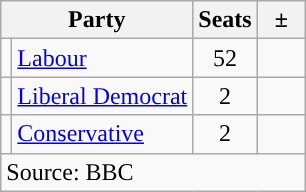<table class="sortable wikitable">
<tr>
<th colspan="2">Party</th>
<th>Seats</th>
<th>  ±  </th>
</tr>
<tr>
<td style="background-color: "></td>
<td><a href='#'>Labour</a></td>
<td align="center">52</td>
<td align="center"></td>
</tr>
<tr>
<td style="background-color: "></td>
<td><a href='#'>Liberal Democrat</a></td>
<td align="center">2</td>
<td align="center"></td>
</tr>
<tr>
<td style="background-color: "></td>
<td><a href='#'>Conservative</a></td>
<td align="center">2</td>
<td align="center"></td>
</tr>
<tr>
<td colspan=4>Source: BBC</td>
</tr>
</table>
